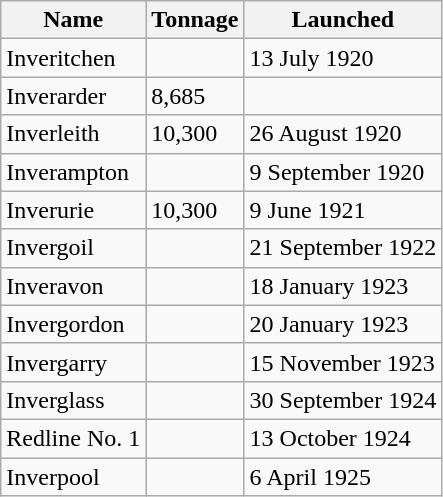<table class="wikitable col2right col3right">
<tr>
<th>Name</th>
<th>Tonnage</th>
<th>Launched</th>
</tr>
<tr>
<td>Inveritchen</td>
<td></td>
<td>13 July 1920</td>
</tr>
<tr>
<td>Inverarder</td>
<td>8,685</td>
</tr>
<tr>
<td>Inverleith</td>
<td>10,300</td>
<td>26 August 1920</td>
</tr>
<tr>
<td>Inverampton</td>
<td></td>
<td>9 September 1920</td>
</tr>
<tr>
<td>Inverurie</td>
<td>10,300</td>
<td>9 June 1921</td>
</tr>
<tr>
<td>Invergoil</td>
<td></td>
<td>21 September 1922</td>
</tr>
<tr>
<td>Inveravon</td>
<td></td>
<td>18 January 1923</td>
</tr>
<tr>
<td>Invergordon</td>
<td></td>
<td>20 January 1923</td>
</tr>
<tr>
<td>Invergarry</td>
<td></td>
<td>15 November 1923</td>
</tr>
<tr>
<td>Inverglass</td>
<td></td>
<td>30 September 1924</td>
</tr>
<tr>
<td>Redline No. 1</td>
<td></td>
<td>13 October 1924</td>
</tr>
<tr>
<td>Inverpool</td>
<td></td>
<td>6 April 1925</td>
</tr>
</table>
